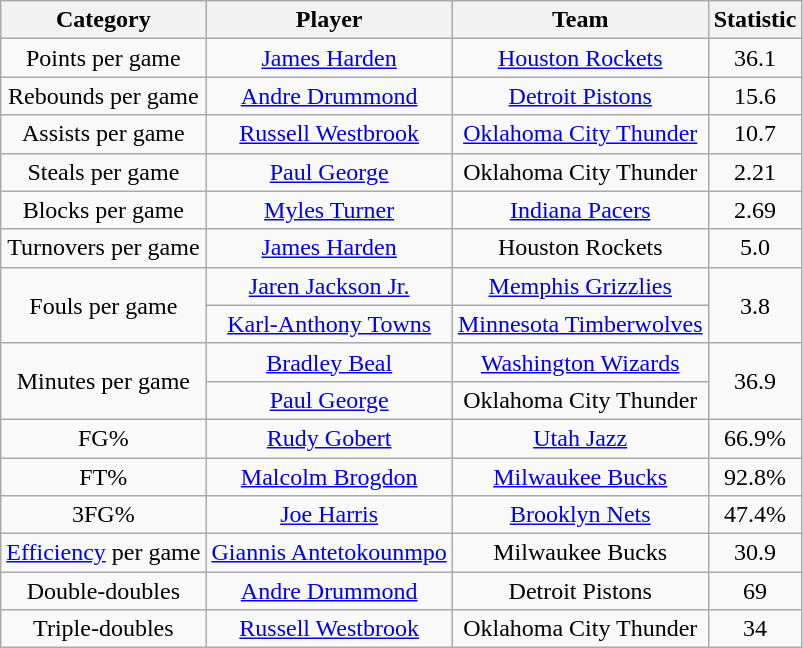<table class="wikitable" style="text-align:center">
<tr>
<th>Category</th>
<th>Player</th>
<th>Team</th>
<th>Statistic</th>
</tr>
<tr>
<td>Points per game</td>
<td><a href='#'>James Harden</a></td>
<td><a href='#'>Houston Rockets</a></td>
<td>36.1</td>
</tr>
<tr>
<td>Rebounds per game</td>
<td><a href='#'>Andre Drummond</a></td>
<td><a href='#'>Detroit Pistons</a></td>
<td>15.6</td>
</tr>
<tr>
<td>Assists per game</td>
<td><a href='#'>Russell Westbrook</a></td>
<td><a href='#'>Oklahoma City Thunder</a></td>
<td>10.7</td>
</tr>
<tr>
<td>Steals per game</td>
<td><a href='#'>Paul George</a></td>
<td>Oklahoma City Thunder</td>
<td>2.21</td>
</tr>
<tr>
<td>Blocks per game</td>
<td><a href='#'>Myles Turner</a></td>
<td><a href='#'>Indiana Pacers</a></td>
<td>2.69</td>
</tr>
<tr>
<td>Turnovers per game</td>
<td><a href='#'>James Harden</a></td>
<td>Houston Rockets</td>
<td>5.0</td>
</tr>
<tr>
<td rowspan="2">Fouls per game</td>
<td><a href='#'>Jaren Jackson Jr.</a></td>
<td><a href='#'>Memphis Grizzlies</a></td>
<td rowspan="2">3.8</td>
</tr>
<tr>
<td><a href='#'>Karl-Anthony Towns</a></td>
<td><a href='#'>Minnesota Timberwolves</a></td>
</tr>
<tr>
<td rowspan="2">Minutes per game</td>
<td><a href='#'>Bradley Beal</a></td>
<td><a href='#'>Washington Wizards</a></td>
<td rowspan="2">36.9</td>
</tr>
<tr>
<td><a href='#'>Paul George</a></td>
<td>Oklahoma City Thunder</td>
</tr>
<tr>
<td>FG%</td>
<td><a href='#'>Rudy Gobert</a></td>
<td><a href='#'>Utah Jazz</a></td>
<td>66.9%</td>
</tr>
<tr>
<td>FT%</td>
<td><a href='#'>Malcolm Brogdon</a></td>
<td><a href='#'>Milwaukee Bucks</a></td>
<td>92.8%</td>
</tr>
<tr>
<td>3FG%</td>
<td><a href='#'>Joe Harris</a></td>
<td><a href='#'>Brooklyn Nets</a></td>
<td>47.4%</td>
</tr>
<tr>
<td><a href='#'>Efficiency</a> per game</td>
<td><a href='#'>Giannis Antetokounmpo</a></td>
<td>Milwaukee Bucks</td>
<td>30.9</td>
</tr>
<tr>
<td>Double-doubles</td>
<td><a href='#'>Andre Drummond</a></td>
<td>Detroit Pistons</td>
<td>69</td>
</tr>
<tr>
<td>Triple-doubles</td>
<td><a href='#'>Russell Westbrook</a></td>
<td>Oklahoma City Thunder</td>
<td>34</td>
</tr>
</table>
